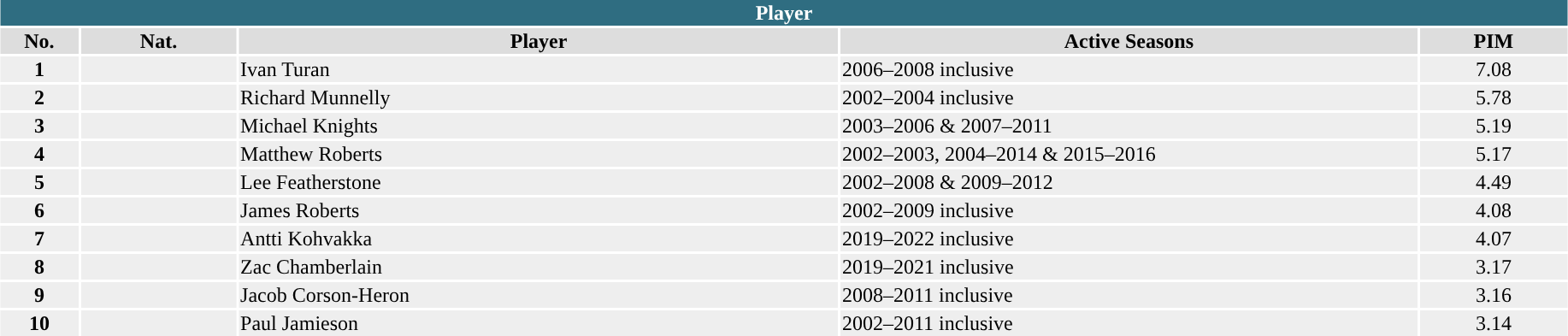<table class="toccolours"  style="width:97%; clear:both; margin:1.5em auto; text-align:center;">
<tr>
<th colspan="11" style="background:#2f6d81; color:white;”">Player</th>
</tr>
<tr style="background:#ddd;">
<th width=5%>No.</th>
<th width=10%>Nat.</th>
<th !width=30%>Player</th>
<th width=37%>Active Seasons</th>
<th widith=18%>PIM</th>
</tr>
<tr style="background:#eee;">
<td><strong>1</strong></td>
<td></td>
<td align="left">Ivan Turan</td>
<td align=left>2006–2008 inclusive</td>
<td>7.08</td>
</tr>
<tr style="background:#eee;">
<td><strong>2</strong></td>
<td></td>
<td align=left>Richard Munnelly</td>
<td align=left>2002–2004 inclusive</td>
<td>5.78</td>
</tr>
<tr style="background:#eee;">
<td><strong>3</strong></td>
<td></td>
<td align=left>Michael Knights</td>
<td align=left>2003–2006 & 2007–2011</td>
<td>5.19</td>
</tr>
<tr style="background:#eee;">
<td><strong>4</strong></td>
<td></td>
<td align=left>Matthew Roberts</td>
<td align=left>2002–2003, 2004–2014 & 2015–2016</td>
<td>5.17</td>
</tr>
<tr style="background:#eee;">
<td><strong>5</strong></td>
<td></td>
<td align=left>Lee Featherstone</td>
<td align=left>2002–2008 & 2009–2012</td>
<td>4.49</td>
</tr>
<tr style="background:#eee;">
<td><strong>6</strong></td>
<td></td>
<td align=left>James Roberts</td>
<td align=left>2002–2009 inclusive</td>
<td>4.08</td>
</tr>
<tr style="background:#eee;">
<td><strong>7</strong></td>
<td></td>
<td align=left>Antti Kohvakka</td>
<td align=left>2019–2022 inclusive</td>
<td>4.07</td>
</tr>
<tr style="background:#eee;">
<td><strong>8</strong></td>
<td></td>
<td align=left>Zac Chamberlain</td>
<td align=left>2019–2021 inclusive</td>
<td>3.17</td>
</tr>
<tr style="background:#eee;">
<td><strong>9</strong></td>
<td></td>
<td align=left>Jacob Corson-Heron</td>
<td align=left>2008–2011 inclusive</td>
<td>3.16</td>
</tr>
<tr style="background:#eee;">
<td><strong>10</strong></td>
<td></td>
<td align=left>Paul Jamieson</td>
<td align=left>2002–2011 inclusive</td>
<td>3.14</td>
</tr>
</table>
